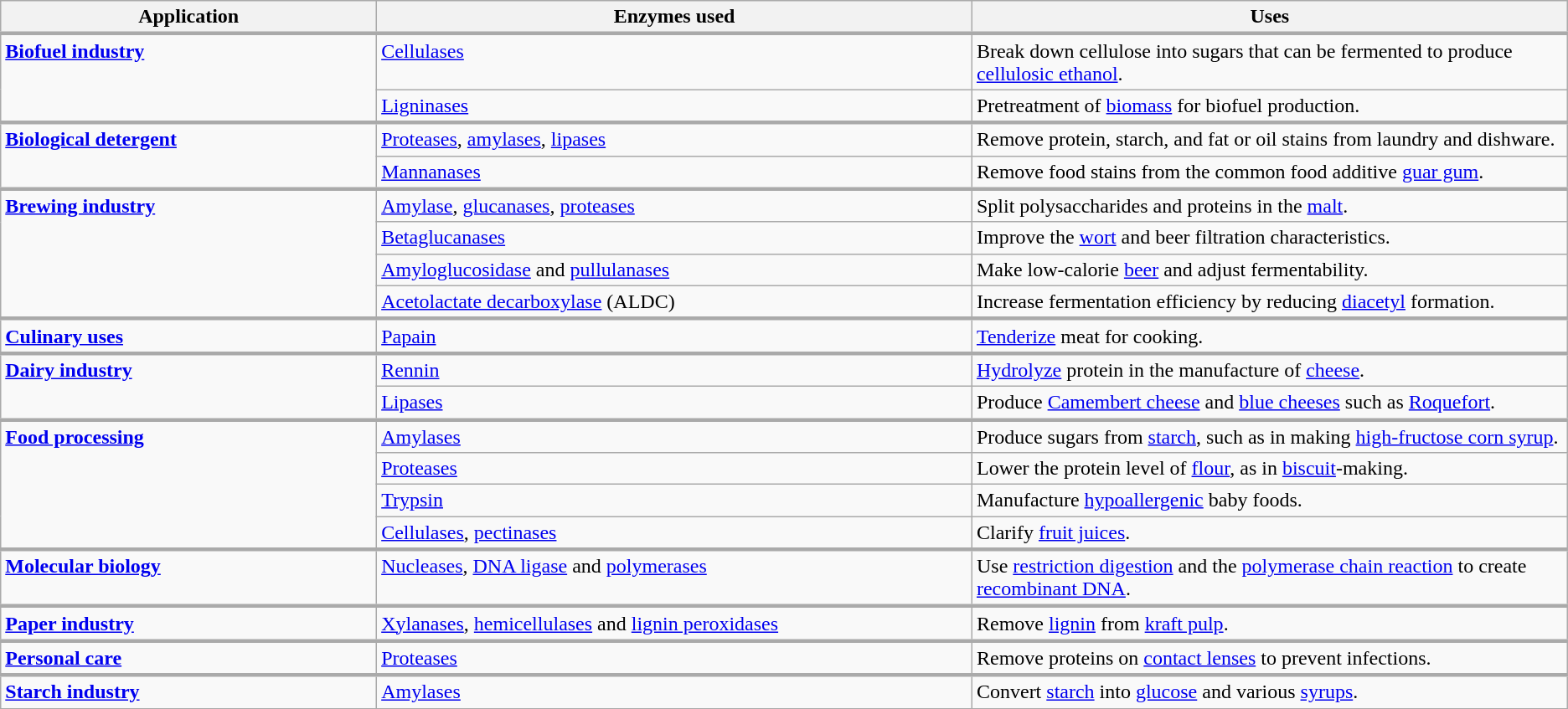<table class="wikitable">
<tr style="text-align:center;">
<th style="width:24%; ">Application</th>
<th style="width:38%; ">Enzymes used</th>
<th style="width:38%; ">Uses</th>
</tr>
<tr valign="top">
<td style="border-top:solid 3px #aaa;" rowspan="2"><strong><a href='#'>Biofuel industry</a></strong></td>
<td style="border-top:solid 3px #aaa;"><a href='#'>Cellulases</a></td>
<td style="border-top:solid 3px #aaa;">Break down cellulose into sugars that can be fermented to produce <a href='#'>cellulosic ethanol</a>.</td>
</tr>
<tr valign="top">
<td><a href='#'>Ligninases</a></td>
<td>Pretreatment of <a href='#'>biomass</a> for biofuel production.</td>
</tr>
<tr valign="top">
<td style="border-top:solid 3px #aaa;" rowspan="2"><strong><a href='#'>Biological detergent</a></strong></td>
<td style="border-top:solid 3px #aaa;"><a href='#'>Proteases</a>, <a href='#'>amylases</a>, <a href='#'>lipases</a></td>
<td style="border-top:solid 3px #aaa;">Remove protein, starch, and fat or oil stains from laundry and dishware.</td>
</tr>
<tr valign="top">
<td><a href='#'>Mannanases</a></td>
<td>Remove food stains from the common food additive <a href='#'>guar gum</a>.</td>
</tr>
<tr valign="top">
<td style="border-top:solid 3px #aaa;" rowspan="4"><strong><a href='#'>Brewing industry</a></strong></td>
<td style="border-top:solid 3px #aaa;"><a href='#'>Amylase</a>, <a href='#'>glucanases</a>, <a href='#'>proteases</a></td>
<td style="border-top:solid 3px #aaa;">Split polysaccharides and proteins in the <a href='#'>malt</a>.</td>
</tr>
<tr valign="top">
<td><a href='#'>Betaglucanases</a></td>
<td>Improve the <a href='#'>wort</a> and beer filtration characteristics.</td>
</tr>
<tr valign="top">
<td><a href='#'>Amyloglucosidase</a> and <a href='#'>pullulanases</a></td>
<td>Make low-calorie <a href='#'>beer</a> and adjust fermentability.</td>
</tr>
<tr valign="top">
<td><a href='#'>Acetolactate decarboxylase</a> (ALDC)</td>
<td>Increase fermentation efficiency by reducing <a href='#'>diacetyl</a> formation.</td>
</tr>
<tr valign="top">
<td style="border-top:solid 3px #aaa;"><strong><a href='#'>Culinary uses</a></strong></td>
<td style="border-top:solid 3px #aaa;"><a href='#'>Papain</a></td>
<td style="border-top:solid 3px #aaa;"><a href='#'>Tenderize</a> meat for cooking.</td>
</tr>
<tr valign="top">
<td style="border-top:solid 3px #aaa;" rowspan="2"><strong><a href='#'>Dairy industry</a></strong></td>
<td style = "border-top:solid 3px #aaa;"><a href='#'>Rennin</a></td>
<td style="border-top:solid 3px #aaa;"><a href='#'>Hydrolyze</a> protein in the manufacture of <a href='#'>cheese</a>.</td>
</tr>
<tr valign="top">
<td><a href='#'>Lipases</a></td>
<td>Produce <a href='#'>Camembert cheese</a> and <a href='#'>blue cheeses</a> such as <a href='#'>Roquefort</a>.</td>
</tr>
<tr valign="top">
<td style="border-top:solid 3px #aaa;" rowspan="4"><strong><a href='#'>Food processing</a></strong></td>
<td style="border-top:solid 3px #aaa;"><a href='#'>Amylases</a></td>
<td style="border-top:solid 3px #aaa;">Produce sugars from <a href='#'>starch</a>, such as in making <a href='#'>high-fructose corn syrup</a>.</td>
</tr>
<tr valign="top">
<td><a href='#'>Proteases</a></td>
<td>Lower the protein level of <a href='#'>flour</a>, as in <a href='#'>biscuit</a>-making.</td>
</tr>
<tr valign="top">
<td><a href='#'>Trypsin</a></td>
<td>Manufacture <a href='#'>hypoallergenic</a> baby foods.</td>
</tr>
<tr valign="top">
<td><a href='#'>Cellulases</a>, <a href='#'>pectinases</a></td>
<td>Clarify <a href='#'>fruit juices</a>.</td>
</tr>
<tr valign="top">
<td style="border-top:solid 3px #aaa;"><strong><a href='#'>Molecular biology</a></strong></td>
<td style="border-top:solid 3px #aaa;"><a href='#'>Nucleases</a>, <a href='#'>DNA ligase</a> and <a href='#'>polymerases</a></td>
<td style="border-top:solid 3px #aaa;">Use <a href='#'>restriction digestion</a> and the <a href='#'>polymerase chain reaction</a> to create <a href='#'>recombinant DNA</a>.</td>
</tr>
<tr valign="top">
<td style="border-top:solid 3px #aaa;"><strong><a href='#'>Paper industry</a></strong></td>
<td style="border-top:solid 3px #aaa;"><a href='#'>Xylanases</a>, <a href='#'>hemicellulases</a> and <a href='#'>lignin peroxidases</a></td>
<td style="border-top:solid 3px #aaa;">Remove <a href='#'>lignin</a> from <a href='#'>kraft pulp</a>.</td>
</tr>
<tr valign="top">
<td style="border-top:solid 3px #aaa;"><strong><a href='#'>Personal care</a></strong></td>
<td style="border-top:solid 3px #aaa;"><a href='#'>Proteases</a></td>
<td style="border-top:solid 3px #aaa;">Remove proteins on <a href='#'>contact lenses</a> to prevent infections.</td>
</tr>
<tr valign="top">
<td style="border-top:solid 3px #aaa;" rowspan="1"><strong><a href='#'>Starch industry</a></strong></td>
<td style="border-top:solid 3px #aaa;"><a href='#'>Amylases</a></td>
<td style="border-top:solid 3px #aaa;">Convert <a href='#'>starch</a> into <a href='#'>glucose</a> and various <a href='#'>syrups</a>.</td>
</tr>
</table>
